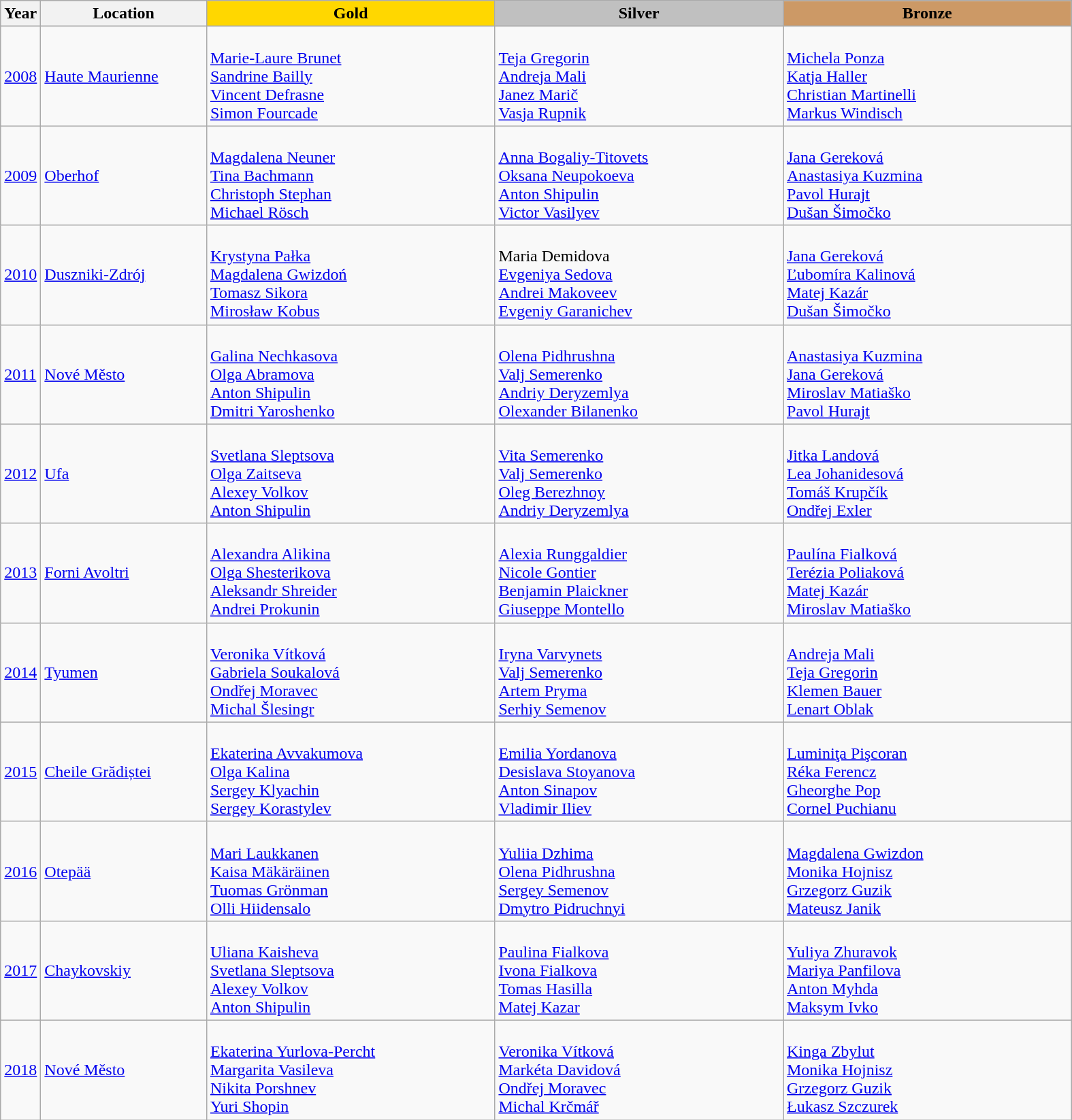<table class="wikitable">
<tr>
<th>Year</th>
<th width="155">Location</th>
<th style="background:gold" width="275">Gold</th>
<th style="background:silver" width="275">Silver</th>
<th style="background:#cc9966" width="275">Bronze</th>
</tr>
<tr>
<td><a href='#'>2008</a></td>
<td> <a href='#'>Haute Maurienne</a></td>
<td><br><a href='#'>Marie-Laure Brunet</a><br><a href='#'>Sandrine Bailly</a><br><a href='#'>Vincent Defrasne</a><br><a href='#'>Simon Fourcade</a></td>
<td><br><a href='#'>Teja Gregorin</a><br><a href='#'>Andreja Mali</a><br><a href='#'>Janez Marič</a><br><a href='#'>Vasja Rupnik</a></td>
<td><br><a href='#'>Michela Ponza</a><br><a href='#'>Katja Haller</a><br><a href='#'>Christian Martinelli</a><br><a href='#'>Markus Windisch</a></td>
</tr>
<tr>
<td><a href='#'>2009</a></td>
<td> <a href='#'>Oberhof</a></td>
<td><br><a href='#'>Magdalena Neuner</a><br><a href='#'>Tina Bachmann</a><br><a href='#'>Christoph Stephan</a><br><a href='#'>Michael Rösch</a></td>
<td><br><a href='#'>Anna Bogaliy-Titovets</a><br><a href='#'>Oksana Neupokoeva</a><br><a href='#'>Anton Shipulin</a><br><a href='#'>Victor Vasilyev</a></td>
<td><br><a href='#'>Jana Gereková</a><br><a href='#'>Anastasiya Kuzmina</a><br><a href='#'>Pavol Hurajt</a><br><a href='#'>Dušan Šimočko</a></td>
</tr>
<tr>
<td><a href='#'>2010</a></td>
<td> <a href='#'>Duszniki-Zdrój</a></td>
<td><br><a href='#'>Krystyna Pałka</a><br><a href='#'>Magdalena Gwizdoń</a><br><a href='#'>Tomasz Sikora</a><br><a href='#'>Mirosław Kobus</a></td>
<td><br>Maria Demidova<br><a href='#'>Evgeniya Sedova</a><br><a href='#'>Andrei Makoveev</a><br><a href='#'>Evgeniy Garanichev</a></td>
<td><br><a href='#'>Jana Gereková</a><br><a href='#'>Ľubomíra Kalinová</a><br><a href='#'>Matej Kazár</a><br><a href='#'>Dušan Šimočko</a></td>
</tr>
<tr>
<td><a href='#'>2011</a></td>
<td> <a href='#'>Nové Město</a></td>
<td><br><a href='#'>Galina Nechkasova</a><br><a href='#'>Olga Abramova</a><br><a href='#'>Anton Shipulin</a><br><a href='#'>Dmitri Yaroshenko</a></td>
<td><br><a href='#'>Olena Pidhrushna</a><br><a href='#'>Valj Semerenko</a><br><a href='#'>Andriy Deryzemlya</a><br><a href='#'>Olexander Bilanenko</a></td>
<td><br><a href='#'>Anastasiya Kuzmina</a><br><a href='#'>Jana Gereková</a><br><a href='#'>Miroslav Matiaško</a><br><a href='#'>Pavol Hurajt</a></td>
</tr>
<tr>
<td><a href='#'>2012</a></td>
<td> <a href='#'>Ufa</a></td>
<td><br><a href='#'>Svetlana Sleptsova</a><br><a href='#'>Olga Zaitseva</a><br><a href='#'>Alexey Volkov</a><br><a href='#'>Anton Shipulin</a></td>
<td><br><a href='#'>Vita Semerenko</a><br><a href='#'>Valj Semerenko</a><br><a href='#'>Oleg Berezhnoy</a><br><a href='#'>Andriy Deryzemlya</a></td>
<td><br><a href='#'>Jitka Landová</a><br><a href='#'>Lea Johanidesová</a><br><a href='#'>Tomáš Krupčík</a><br><a href='#'>Ondřej Exler</a></td>
</tr>
<tr>
<td><a href='#'>2013</a></td>
<td> <a href='#'>Forni Avoltri</a></td>
<td><br><a href='#'>Alexandra Alikina</a><br><a href='#'>Olga Shesterikova</a><br><a href='#'>Aleksandr Shreider</a><br><a href='#'>Andrei Prokunin</a></td>
<td><br><a href='#'>Alexia Runggaldier</a><br><a href='#'>Nicole Gontier</a><br><a href='#'>Benjamin Plaickner</a><br><a href='#'>Giuseppe Montello</a></td>
<td><br><a href='#'>Paulína Fialková</a><br><a href='#'>Terézia Poliaková</a><br><a href='#'>Matej Kazár</a><br><a href='#'>Miroslav Matiaško</a></td>
</tr>
<tr>
<td><a href='#'>2014</a></td>
<td> <a href='#'>Tyumen</a></td>
<td><br><a href='#'>Veronika Vítková</a><br><a href='#'>Gabriela Soukalová</a><br><a href='#'>Ondřej Moravec</a><br><a href='#'>Michal Šlesingr</a></td>
<td><br><a href='#'>Iryna Varvynets</a><br><a href='#'>Valj Semerenko</a><br><a href='#'>Artem Pryma</a><br><a href='#'>Serhiy Semenov</a></td>
<td><br><a href='#'>Andreja Mali</a><br><a href='#'>Teja Gregorin</a><br><a href='#'>Klemen Bauer</a><br><a href='#'>Lenart Oblak</a></td>
</tr>
<tr>
<td><a href='#'>2015</a></td>
<td> <a href='#'>Cheile Grădiștei</a></td>
<td><br><a href='#'>Ekaterina Avvakumova</a><br><a href='#'>Olga Kalina</a><br><a href='#'>Sergey Klyachin</a><br><a href='#'>Sergey Korastylev</a></td>
<td><br><a href='#'>Emilia Yordanova</a><br><a href='#'>Desislava Stoyanova</a><br><a href='#'>Anton Sinapov</a><br><a href='#'>Vladimir Iliev</a></td>
<td><br><a href='#'>Luminiţa Pişcoran</a><br><a href='#'>Réka Ferencz</a><br><a href='#'>Gheorghe Pop</a><br><a href='#'>Cornel Puchianu</a></td>
</tr>
<tr>
<td><a href='#'>2016</a></td>
<td> <a href='#'>Otepää</a></td>
<td><br><a href='#'>Mari Laukkanen</a><br><a href='#'>Kaisa Mäkäräinen</a><br><a href='#'>Tuomas Grönman</a><br><a href='#'>Olli Hiidensalo</a></td>
<td><br><a href='#'>Yuliia Dzhima</a><br><a href='#'>Olena Pidhrushna</a><br><a href='#'>Sergey Semenov</a><br><a href='#'>Dmytro Pidruchnyi</a></td>
<td><br><a href='#'>Magdalena Gwizdon</a><br><a href='#'>Monika Hojnisz</a><br><a href='#'>Grzegorz Guzik</a><br><a href='#'>Mateusz Janik</a></td>
</tr>
<tr>
<td><a href='#'>2017</a></td>
<td> <a href='#'>Chaykovskiy</a></td>
<td><br><a href='#'>Uliana Kaisheva</a><br><a href='#'>Svetlana Sleptsova</a><br><a href='#'>Alexey Volkov</a><br><a href='#'>Anton Shipulin</a></td>
<td><br><a href='#'>Paulina Fialkova</a><br><a href='#'>Ivona Fialkova</a><br><a href='#'>Tomas Hasilla</a><br><a href='#'>Matej Kazar</a></td>
<td><br><a href='#'>Yuliya Zhuravok</a><br><a href='#'>Mariya Panfilova</a><br><a href='#'>Anton Myhda</a><br><a href='#'>Maksym Ivko</a></td>
</tr>
<tr>
<td><a href='#'>2018</a></td>
<td> <a href='#'>Nové Město</a></td>
<td><br><a href='#'>Ekaterina Yurlova-Percht</a><br><a href='#'>Margarita Vasileva</a><br><a href='#'>Nikita Porshnev</a><br><a href='#'>Yuri Shopin</a></td>
<td><br><a href='#'>Veronika Vítková</a><br><a href='#'>Markéta Davidová</a><br><a href='#'>Ondřej Moravec</a><br><a href='#'>Michal Krčmář</a></td>
<td><br><a href='#'>Kinga Zbylut</a><br><a href='#'>Monika Hojnisz</a><br><a href='#'>Grzegorz Guzik</a><br><a href='#'>Łukasz Szczurek</a></td>
</tr>
</table>
